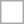<table style="border:solid 1px #aaa;" cellpadding="7" cellspacing="0">
<tr>
<td></td>
</tr>
</table>
